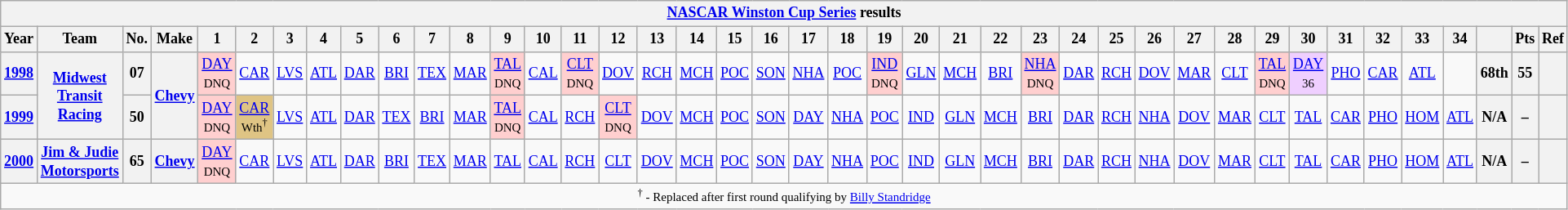<table class="wikitable" style="text-align:center; font-size:75%">
<tr>
<th colspan=45><a href='#'>NASCAR Winston Cup Series</a> results</th>
</tr>
<tr>
<th>Year</th>
<th>Team</th>
<th>No.</th>
<th>Make</th>
<th>1</th>
<th>2</th>
<th>3</th>
<th>4</th>
<th>5</th>
<th>6</th>
<th>7</th>
<th>8</th>
<th>9</th>
<th>10</th>
<th>11</th>
<th>12</th>
<th>13</th>
<th>14</th>
<th>15</th>
<th>16</th>
<th>17</th>
<th>18</th>
<th>19</th>
<th>20</th>
<th>21</th>
<th>22</th>
<th>23</th>
<th>24</th>
<th>25</th>
<th>26</th>
<th>27</th>
<th>28</th>
<th>29</th>
<th>30</th>
<th>31</th>
<th>32</th>
<th>33</th>
<th>34</th>
<th></th>
<th>Pts</th>
<th>Ref</th>
</tr>
<tr>
<th><a href='#'>1998</a></th>
<th rowspan=2><a href='#'>Midwest Transit Racing</a></th>
<th>07</th>
<th rowspan=2><a href='#'>Chevy</a></th>
<td style="background:#FFCFCF;"><a href='#'>DAY</a><br><small>DNQ</small></td>
<td><a href='#'>CAR</a></td>
<td><a href='#'>LVS</a></td>
<td><a href='#'>ATL</a></td>
<td><a href='#'>DAR</a></td>
<td><a href='#'>BRI</a></td>
<td><a href='#'>TEX</a></td>
<td><a href='#'>MAR</a></td>
<td style="background:#FFCFCF;"><a href='#'>TAL</a><br><small>DNQ</small></td>
<td><a href='#'>CAL</a></td>
<td style="background:#FFCFCF;"><a href='#'>CLT</a><br><small>DNQ</small></td>
<td><a href='#'>DOV</a></td>
<td><a href='#'>RCH</a></td>
<td><a href='#'>MCH</a></td>
<td><a href='#'>POC</a></td>
<td><a href='#'>SON</a></td>
<td><a href='#'>NHA</a></td>
<td><a href='#'>POC</a></td>
<td style="background:#FFCFCF;"><a href='#'>IND</a><br><small>DNQ</small></td>
<td><a href='#'>GLN</a></td>
<td><a href='#'>MCH</a></td>
<td><a href='#'>BRI</a></td>
<td style="background:#FFCFCF;"><a href='#'>NHA</a><br><small>DNQ</small></td>
<td><a href='#'>DAR</a></td>
<td><a href='#'>RCH</a></td>
<td><a href='#'>DOV</a></td>
<td><a href='#'>MAR</a></td>
<td><a href='#'>CLT</a></td>
<td style="background:#FFCFCF;"><a href='#'>TAL</a><br><small>DNQ</small></td>
<td style="background:#EFCFFF;"><a href='#'>DAY</a><br><small>36</small></td>
<td><a href='#'>PHO</a></td>
<td><a href='#'>CAR</a></td>
<td><a href='#'>ATL</a></td>
<td></td>
<th>68th</th>
<th>55</th>
<th></th>
</tr>
<tr>
<th><a href='#'>1999</a></th>
<th>50</th>
<td style="background:#FFCFCF;"><a href='#'>DAY</a><br><small>DNQ</small></td>
<td style="background:#DFC484;"><a href='#'>CAR</a><br><small>Wth<sup>†</sup></small></td>
<td><a href='#'>LVS</a></td>
<td><a href='#'>ATL</a></td>
<td><a href='#'>DAR</a></td>
<td><a href='#'>TEX</a></td>
<td><a href='#'>BRI</a></td>
<td><a href='#'>MAR</a></td>
<td style="background:#FFCFCF;"><a href='#'>TAL</a><br><small>DNQ</small></td>
<td><a href='#'>CAL</a></td>
<td><a href='#'>RCH</a></td>
<td style="background:#FFCFCF;"><a href='#'>CLT</a><br><small>DNQ</small></td>
<td><a href='#'>DOV</a></td>
<td><a href='#'>MCH</a></td>
<td><a href='#'>POC</a></td>
<td><a href='#'>SON</a></td>
<td><a href='#'>DAY</a></td>
<td><a href='#'>NHA</a></td>
<td><a href='#'>POC</a></td>
<td><a href='#'>IND</a></td>
<td><a href='#'>GLN</a></td>
<td><a href='#'>MCH</a></td>
<td><a href='#'>BRI</a></td>
<td><a href='#'>DAR</a></td>
<td><a href='#'>RCH</a></td>
<td><a href='#'>NHA</a></td>
<td><a href='#'>DOV</a></td>
<td><a href='#'>MAR</a></td>
<td><a href='#'>CLT</a></td>
<td><a href='#'>TAL</a></td>
<td><a href='#'>CAR</a></td>
<td><a href='#'>PHO</a></td>
<td><a href='#'>HOM</a></td>
<td><a href='#'>ATL</a></td>
<th>N/A</th>
<th>–</th>
<th></th>
</tr>
<tr>
<th><a href='#'>2000</a></th>
<th><a href='#'>Jim & Judie Motorsports</a></th>
<th>65</th>
<th><a href='#'>Chevy</a></th>
<td style="background:#FFCFCF;"><a href='#'>DAY</a><br><small>DNQ</small></td>
<td><a href='#'>CAR</a></td>
<td><a href='#'>LVS</a></td>
<td><a href='#'>ATL</a></td>
<td><a href='#'>DAR</a></td>
<td><a href='#'>BRI</a></td>
<td><a href='#'>TEX</a></td>
<td><a href='#'>MAR</a></td>
<td><a href='#'>TAL</a></td>
<td><a href='#'>CAL</a></td>
<td><a href='#'>RCH</a></td>
<td><a href='#'>CLT</a></td>
<td><a href='#'>DOV</a></td>
<td><a href='#'>MCH</a></td>
<td><a href='#'>POC</a></td>
<td><a href='#'>SON</a></td>
<td><a href='#'>DAY</a></td>
<td><a href='#'>NHA</a></td>
<td><a href='#'>POC</a></td>
<td><a href='#'>IND</a></td>
<td><a href='#'>GLN</a></td>
<td><a href='#'>MCH</a></td>
<td><a href='#'>BRI</a></td>
<td><a href='#'>DAR</a></td>
<td><a href='#'>RCH</a></td>
<td><a href='#'>NHA</a></td>
<td><a href='#'>DOV</a></td>
<td><a href='#'>MAR</a></td>
<td><a href='#'>CLT</a></td>
<td><a href='#'>TAL</a></td>
<td><a href='#'>CAR</a></td>
<td><a href='#'>PHO</a></td>
<td><a href='#'>HOM</a></td>
<td><a href='#'>ATL</a></td>
<th>N/A</th>
<th>–</th>
<th></th>
</tr>
<tr>
<td colspan=42><small><sup>†</sup> - Replaced after first round qualifying by <a href='#'>Billy Standridge</a></small></td>
</tr>
</table>
